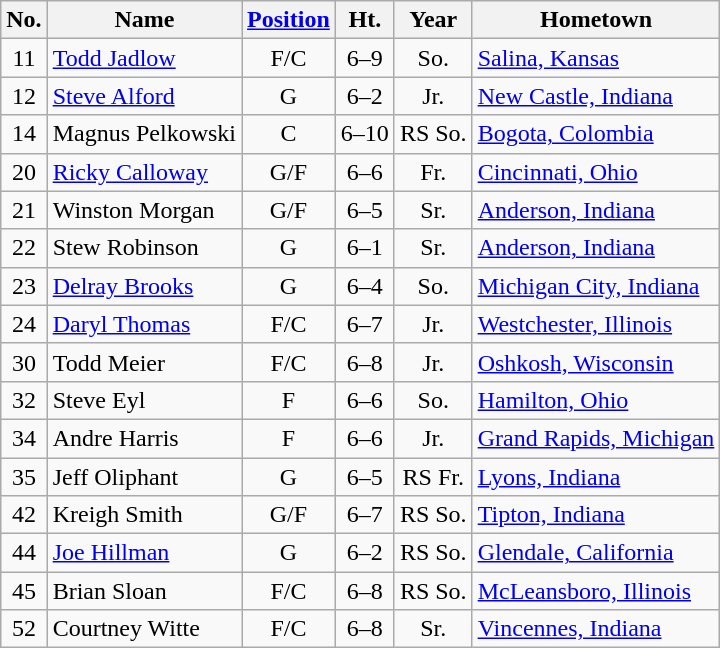<table class="wikitable" style="text-align:center">
<tr>
<th>No.</th>
<th>Name</th>
<th><a href='#'>Position</a></th>
<th>Ht.</th>
<th>Year</th>
<th>Hometown</th>
</tr>
<tr>
<td>11</td>
<td style="text-align:left"><a href='#'>Todd Jadlow</a></td>
<td>F/C</td>
<td>6–9</td>
<td>So.</td>
<td style="text-align:left"><a href='#'>Salina, Kansas</a></td>
</tr>
<tr>
<td>12</td>
<td style="text-align:left"><a href='#'>Steve Alford</a></td>
<td>G</td>
<td>6–2</td>
<td>Jr.</td>
<td style="text-align:left"><a href='#'>New Castle, Indiana</a></td>
</tr>
<tr>
<td>14</td>
<td style="text-align:left">Magnus Pelkowski</td>
<td>C</td>
<td>6–10</td>
<td>RS So.</td>
<td style="text-align:left"><a href='#'>Bogota, Colombia</a></td>
</tr>
<tr>
<td>20</td>
<td style="text-align:left"><a href='#'>Ricky Calloway</a></td>
<td>G/F</td>
<td>6–6</td>
<td>Fr.</td>
<td style="text-align:left"><a href='#'>Cincinnati, Ohio</a></td>
</tr>
<tr>
<td>21</td>
<td style="text-align:left">Winston Morgan</td>
<td>G/F</td>
<td>6–5</td>
<td>Sr.</td>
<td style="text-align:left"><a href='#'>Anderson, Indiana</a></td>
</tr>
<tr>
<td>22</td>
<td style="text-align:left">Stew Robinson</td>
<td>G</td>
<td>6–1</td>
<td>Sr.</td>
<td style="text-align:left"><a href='#'>Anderson, Indiana</a></td>
</tr>
<tr>
<td>23</td>
<td style="text-align:left"><a href='#'>Delray Brooks</a></td>
<td>G</td>
<td>6–4</td>
<td>So.</td>
<td style="text-align:left"><a href='#'>Michigan City, Indiana</a></td>
</tr>
<tr>
<td>24</td>
<td style="text-align:left"><a href='#'>Daryl Thomas</a></td>
<td>F/C</td>
<td>6–7</td>
<td>Jr.</td>
<td style="text-align:left"><a href='#'>Westchester, Illinois</a></td>
</tr>
<tr>
<td>30</td>
<td style="text-align:left">Todd Meier</td>
<td>F/C</td>
<td>6–8</td>
<td>Jr.</td>
<td style="text-align:left"><a href='#'>Oshkosh, Wisconsin</a></td>
</tr>
<tr>
<td>32</td>
<td style="text-align:left">Steve Eyl</td>
<td>F</td>
<td>6–6</td>
<td>So.</td>
<td style="text-align:left"><a href='#'>Hamilton, Ohio</a></td>
</tr>
<tr>
<td>34</td>
<td style="text-align:left">Andre Harris</td>
<td>F</td>
<td>6–6</td>
<td>Jr.</td>
<td style="text-align:left"><a href='#'>Grand Rapids, Michigan</a></td>
</tr>
<tr>
<td>35</td>
<td style="text-align:left">Jeff Oliphant</td>
<td>G</td>
<td>6–5</td>
<td>RS Fr.</td>
<td style="text-align:left"><a href='#'>Lyons, Indiana</a></td>
</tr>
<tr>
<td>42</td>
<td style="text-align:left">Kreigh Smith</td>
<td>G/F</td>
<td>6–7</td>
<td>RS So.</td>
<td style="text-align:left"><a href='#'>Tipton, Indiana</a></td>
</tr>
<tr>
<td>44</td>
<td style="text-align:left"><a href='#'>Joe Hillman</a></td>
<td>G</td>
<td>6–2</td>
<td>RS So.</td>
<td style="text-align:left"><a href='#'>Glendale, California</a></td>
</tr>
<tr>
<td>45</td>
<td style="text-align:left">Brian Sloan</td>
<td>F/C</td>
<td>6–8</td>
<td>RS So.</td>
<td style="text-align:left"><a href='#'>McLeansboro, Illinois</a></td>
</tr>
<tr>
<td>52</td>
<td style="text-align:left">Courtney Witte</td>
<td>F/C</td>
<td>6–8</td>
<td>Sr.</td>
<td style="text-align:left"><a href='#'>Vincennes, Indiana</a></td>
</tr>
</table>
